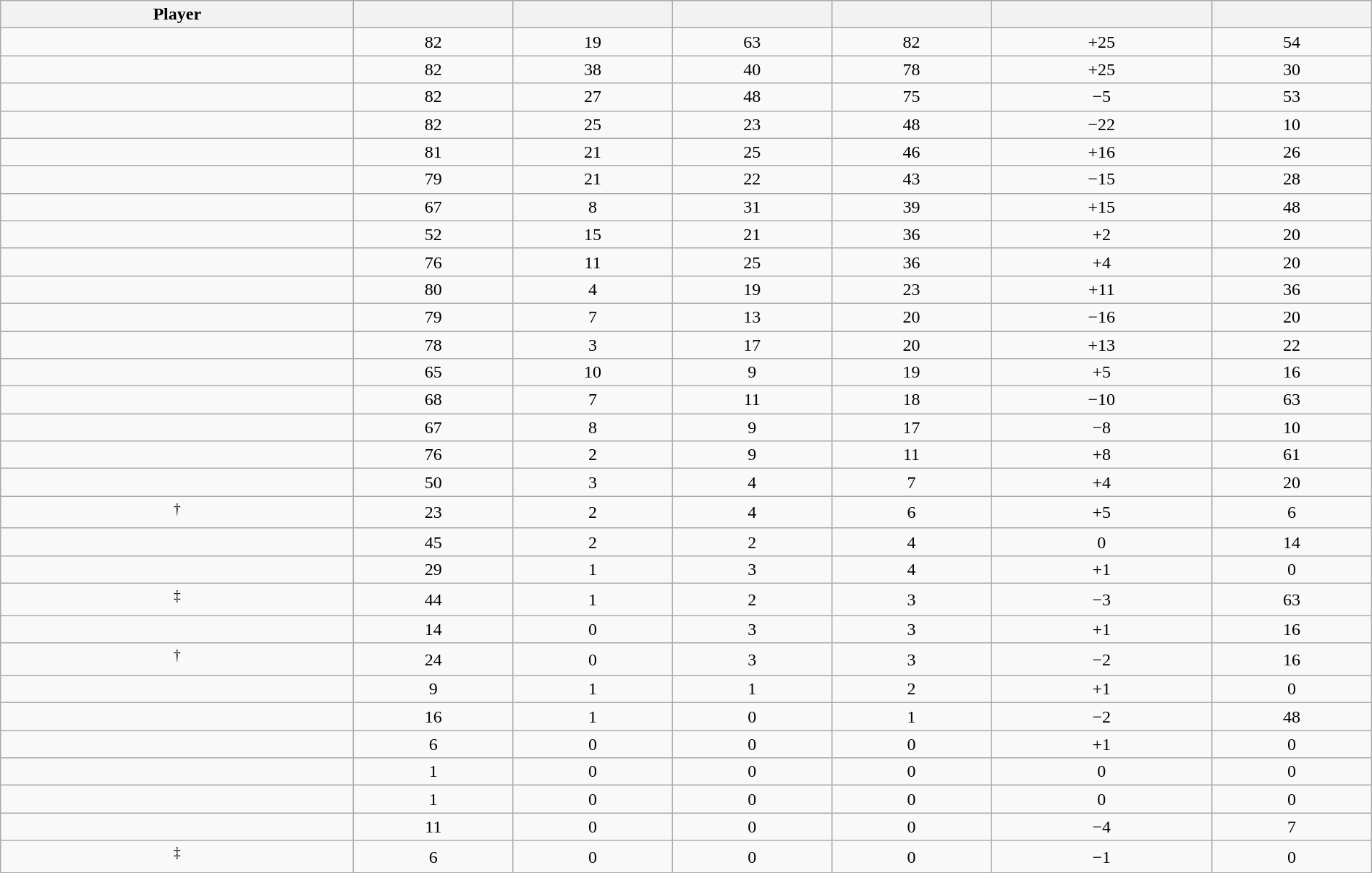<table class="wikitable sortable" style="width:100%; text-align:center;">
<tr align=center>
<th>Player</th>
<th></th>
<th></th>
<th></th>
<th></th>
<th data-sort-type="number"></th>
<th></th>
</tr>
<tr align=center>
<td></td>
<td>82</td>
<td>19</td>
<td>63</td>
<td>82</td>
<td>+25</td>
<td>54</td>
</tr>
<tr align=center>
<td></td>
<td>82</td>
<td>38</td>
<td>40</td>
<td>78</td>
<td>+25</td>
<td>30</td>
</tr>
<tr align=center>
<td></td>
<td>82</td>
<td>27</td>
<td>48</td>
<td>75</td>
<td>−5</td>
<td>53</td>
</tr>
<tr align=center>
<td></td>
<td>82</td>
<td>25</td>
<td>23</td>
<td>48</td>
<td>−22</td>
<td>10</td>
</tr>
<tr align=center>
<td></td>
<td>81</td>
<td>21</td>
<td>25</td>
<td>46</td>
<td>+16</td>
<td>26</td>
</tr>
<tr align=center>
<td></td>
<td>79</td>
<td>21</td>
<td>22</td>
<td>43</td>
<td>−15</td>
<td>28</td>
</tr>
<tr align=center>
<td></td>
<td>67</td>
<td>8</td>
<td>31</td>
<td>39</td>
<td>+15</td>
<td>48</td>
</tr>
<tr align=center>
<td></td>
<td>52</td>
<td>15</td>
<td>21</td>
<td>36</td>
<td>+2</td>
<td>20</td>
</tr>
<tr align=center>
<td></td>
<td>76</td>
<td>11</td>
<td>25</td>
<td>36</td>
<td>+4</td>
<td>20</td>
</tr>
<tr align=center>
<td></td>
<td>80</td>
<td>4</td>
<td>19</td>
<td>23</td>
<td>+11</td>
<td>36</td>
</tr>
<tr align=center>
<td></td>
<td>79</td>
<td>7</td>
<td>13</td>
<td>20</td>
<td>−16</td>
<td>20</td>
</tr>
<tr align=center>
<td></td>
<td>78</td>
<td>3</td>
<td>17</td>
<td>20</td>
<td>+13</td>
<td>22</td>
</tr>
<tr align=center>
<td></td>
<td>65</td>
<td>10</td>
<td>9</td>
<td>19</td>
<td>+5</td>
<td>16</td>
</tr>
<tr align=center>
<td></td>
<td>68</td>
<td>7</td>
<td>11</td>
<td>18</td>
<td>−10</td>
<td>63</td>
</tr>
<tr align=center>
<td></td>
<td>67</td>
<td>8</td>
<td>9</td>
<td>17</td>
<td>−8</td>
<td>10</td>
</tr>
<tr align=center>
<td></td>
<td>76</td>
<td>2</td>
<td>9</td>
<td>11</td>
<td>+8</td>
<td>61</td>
</tr>
<tr align=center>
<td></td>
<td>50</td>
<td>3</td>
<td>4</td>
<td>7</td>
<td>+4</td>
<td>20</td>
</tr>
<tr align=center>
<td><sup>†</sup></td>
<td>23</td>
<td>2</td>
<td>4</td>
<td>6</td>
<td>+5</td>
<td>6</td>
</tr>
<tr align=center>
<td></td>
<td>45</td>
<td>2</td>
<td>2</td>
<td>4</td>
<td>0</td>
<td>14</td>
</tr>
<tr align=center>
<td></td>
<td>29</td>
<td>1</td>
<td>3</td>
<td>4</td>
<td>+1</td>
<td>0</td>
</tr>
<tr align=center>
<td><sup>‡</sup></td>
<td>44</td>
<td>1</td>
<td>2</td>
<td>3</td>
<td>−3</td>
<td>63</td>
</tr>
<tr align=center>
<td></td>
<td>14</td>
<td>0</td>
<td>3</td>
<td>3</td>
<td>+1</td>
<td>16</td>
</tr>
<tr align=center>
<td><sup>†</sup></td>
<td>24</td>
<td>0</td>
<td>3</td>
<td>3</td>
<td>−2</td>
<td>16</td>
</tr>
<tr align=center>
<td></td>
<td>9</td>
<td>1</td>
<td>1</td>
<td>2</td>
<td>+1</td>
<td>0</td>
</tr>
<tr align=center>
<td></td>
<td>16</td>
<td>1</td>
<td>0</td>
<td>1</td>
<td>−2</td>
<td>48</td>
</tr>
<tr align=center>
<td></td>
<td>6</td>
<td>0</td>
<td>0</td>
<td>0</td>
<td>+1</td>
<td>0</td>
</tr>
<tr align=center>
<td></td>
<td>1</td>
<td>0</td>
<td>0</td>
<td>0</td>
<td>0</td>
<td>0</td>
</tr>
<tr align=center>
<td></td>
<td>1</td>
<td>0</td>
<td>0</td>
<td>0</td>
<td>0</td>
<td>0</td>
</tr>
<tr align=center>
<td></td>
<td>11</td>
<td>0</td>
<td>0</td>
<td>0</td>
<td>−4</td>
<td>7</td>
</tr>
<tr align=center>
<td><sup>‡</sup></td>
<td>6</td>
<td>0</td>
<td>0</td>
<td>0</td>
<td>−1</td>
<td>0</td>
</tr>
</table>
